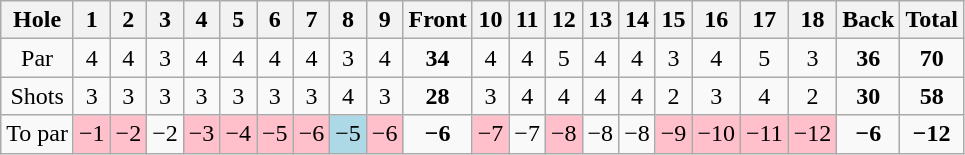<table class="wikitable" style="text-align:center">
<tr>
<th>Hole</th>
<th>1</th>
<th>2</th>
<th>3</th>
<th>4</th>
<th>5</th>
<th>6</th>
<th>7</th>
<th>8</th>
<th>9</th>
<th>Front</th>
<th>10</th>
<th>11</th>
<th>12</th>
<th>13</th>
<th>14</th>
<th>15</th>
<th>16</th>
<th>17</th>
<th>18</th>
<th>Back</th>
<th>Total</th>
</tr>
<tr>
<td>Par</td>
<td>4</td>
<td>4</td>
<td>3</td>
<td>4</td>
<td>4</td>
<td>4</td>
<td>4</td>
<td>3</td>
<td>4</td>
<td><strong>34</strong></td>
<td>4</td>
<td>4</td>
<td>5</td>
<td>4</td>
<td>4</td>
<td>3</td>
<td>4</td>
<td>5</td>
<td>3</td>
<td><strong>36</strong></td>
<td><strong>70</strong></td>
</tr>
<tr>
<td>Shots</td>
<td>3</td>
<td>3</td>
<td>3</td>
<td>3</td>
<td>3</td>
<td>3</td>
<td>3</td>
<td>4</td>
<td>3</td>
<td><strong>28</strong></td>
<td>3</td>
<td>4</td>
<td>4</td>
<td>4</td>
<td>4</td>
<td>2</td>
<td>3</td>
<td>4</td>
<td>2</td>
<td><strong>30</strong></td>
<td><strong>58</strong></td>
</tr>
<tr>
<td>To par</td>
<td style="background: Pink;">−1</td>
<td style="background: Pink;">−2</td>
<td>−2</td>
<td style="background: Pink;">−3</td>
<td style="background: Pink;">−4</td>
<td style="background: Pink;">−5</td>
<td style="background: Pink;">−6</td>
<td style="background: lightblue;">−5</td>
<td style="background: Pink;">−6</td>
<td><strong>−6</strong></td>
<td style="background: Pink;">−7</td>
<td>−7</td>
<td style="background: Pink;">−8</td>
<td>−8</td>
<td>−8</td>
<td style="background: Pink;">−9</td>
<td style="background: Pink;">−10</td>
<td style="background: Pink;">−11</td>
<td style="background: Pink;">−12</td>
<td><strong>−6</strong></td>
<td><strong>−12</strong></td>
</tr>
</table>
